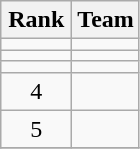<table class="wikitable" style="text-align:center;">
<tr>
<th width=40>Rank</th>
<th>Team</th>
</tr>
<tr>
<td></td>
<td style="text-align:left;"></td>
</tr>
<tr>
<td></td>
<td style="text-align:left;"></td>
</tr>
<tr>
<td></td>
<td style="text-align:left;"></td>
</tr>
<tr>
<td>4</td>
<td style="text-align:left;"></td>
</tr>
<tr>
<td>5</td>
<td style="text-align:left;"></td>
</tr>
<tr>
</tr>
</table>
